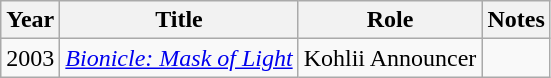<table class="wikitable sortable">
<tr>
<th>Year</th>
<th>Title</th>
<th>Role</th>
<th>Notes</th>
</tr>
<tr>
<td>2003</td>
<td><em><a href='#'>Bionicle: Mask of Light</a></em></td>
<td>Kohlii Announcer</td>
<td></td>
</tr>
</table>
